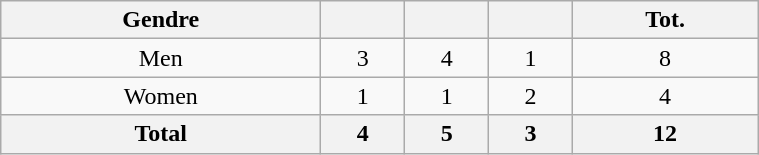<table class="wikitable" width=40% style="font-size:100%; text-align:center;">
<tr>
<th>Gendre</th>
<th></th>
<th></th>
<th></th>
<th>Tot.</th>
</tr>
<tr>
<td>Men</td>
<td>3</td>
<td>4</td>
<td>1</td>
<td>8</td>
</tr>
<tr>
<td>Women</td>
<td>1</td>
<td>1</td>
<td>2</td>
<td>4</td>
</tr>
<tr>
<th>Total</th>
<th>4</th>
<th>5</th>
<th>3</th>
<th>12</th>
</tr>
</table>
